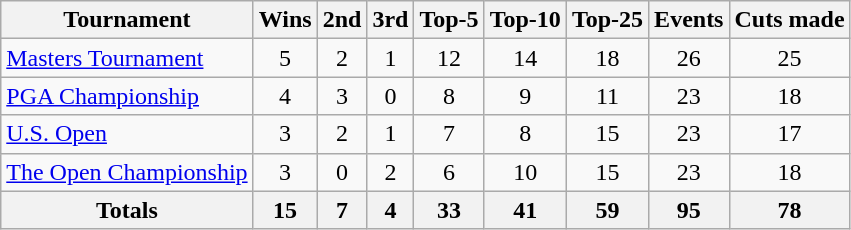<table class=wikitable style=text-align:center>
<tr>
<th>Tournament</th>
<th>Wins</th>
<th>2nd</th>
<th>3rd</th>
<th>Top-5</th>
<th>Top-10</th>
<th>Top-25</th>
<th>Events</th>
<th>Cuts made</th>
</tr>
<tr>
<td align=left><a href='#'>Masters Tournament</a></td>
<td>5</td>
<td>2</td>
<td>1</td>
<td>12</td>
<td>14</td>
<td>18</td>
<td>26</td>
<td>25</td>
</tr>
<tr>
<td align=left><a href='#'>PGA Championship</a></td>
<td>4</td>
<td>3</td>
<td>0</td>
<td>8</td>
<td>9</td>
<td>11</td>
<td>23</td>
<td>18</td>
</tr>
<tr>
<td align=left><a href='#'>U.S. Open</a></td>
<td>3</td>
<td>2</td>
<td>1</td>
<td>7</td>
<td>8</td>
<td>15</td>
<td>23</td>
<td>17</td>
</tr>
<tr>
<td align=left><a href='#'>The Open Championship</a></td>
<td>3</td>
<td>0</td>
<td>2</td>
<td>6</td>
<td>10</td>
<td>15</td>
<td>23</td>
<td>18</td>
</tr>
<tr>
<th>Totals</th>
<th>15</th>
<th>7</th>
<th>4</th>
<th>33</th>
<th>41</th>
<th>59</th>
<th>95</th>
<th>78</th>
</tr>
</table>
